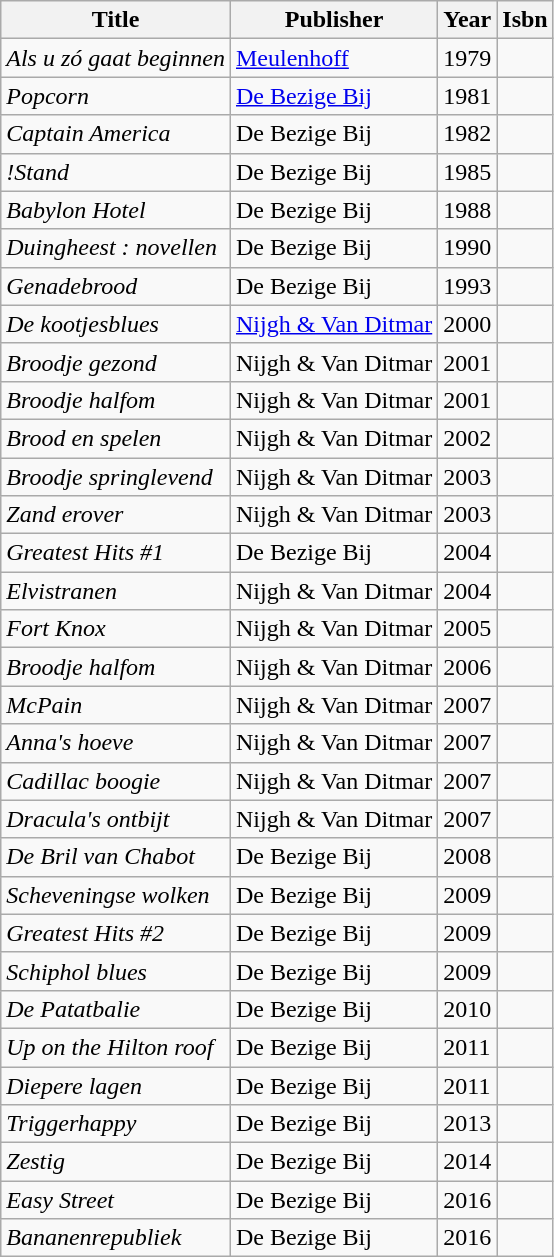<table class="wikitable">
<tr>
<th>Title</th>
<th>Publisher</th>
<th>Year</th>
<th>Isbn</th>
</tr>
<tr>
<td><em>Als u zó gaat beginnen</em></td>
<td><a href='#'>Meulenhoff</a></td>
<td>1979</td>
<td></td>
</tr>
<tr>
<td><em>Popcorn</em></td>
<td><a href='#'>De Bezige Bij</a></td>
<td>1981</td>
<td></td>
</tr>
<tr>
<td><em>Captain America</em></td>
<td>De Bezige Bij</td>
<td>1982</td>
<td></td>
</tr>
<tr>
<td><em>!Stand</em></td>
<td>De Bezige Bij</td>
<td>1985</td>
<td></td>
</tr>
<tr>
<td><em>Babylon Hotel</em></td>
<td>De Bezige Bij</td>
<td>1988</td>
<td></td>
</tr>
<tr>
<td><em>Duingheest : novellen</em></td>
<td>De Bezige Bij</td>
<td>1990</td>
<td></td>
</tr>
<tr>
<td><em>Genadebrood</em></td>
<td>De Bezige Bij</td>
<td>1993</td>
<td></td>
</tr>
<tr>
<td><em>De kootjesblues</em></td>
<td><a href='#'>Nijgh & Van Ditmar</a></td>
<td>2000</td>
<td></td>
</tr>
<tr>
<td><em>Broodje gezond</em></td>
<td>Nijgh & Van Ditmar</td>
<td>2001</td>
<td></td>
</tr>
<tr>
<td><em>Broodje halfom</em></td>
<td>Nijgh & Van Ditmar</td>
<td>2001</td>
<td></td>
</tr>
<tr>
<td><em>Brood en spelen</em></td>
<td>Nijgh & Van Ditmar</td>
<td>2002</td>
<td></td>
</tr>
<tr>
<td><em>Broodje springlevend</em></td>
<td>Nijgh & Van Ditmar</td>
<td>2003</td>
<td></td>
</tr>
<tr>
<td><em>Zand erover</em></td>
<td>Nijgh & Van Ditmar</td>
<td>2003</td>
<td></td>
</tr>
<tr>
<td><em>Greatest Hits #1</em></td>
<td>De Bezige Bij</td>
<td>2004</td>
<td></td>
</tr>
<tr>
<td><em>Elvistranen</em></td>
<td>Nijgh & Van Ditmar</td>
<td>2004</td>
<td></td>
</tr>
<tr>
<td><em>Fort Knox</em></td>
<td>Nijgh & Van Ditmar</td>
<td>2005</td>
<td></td>
</tr>
<tr>
<td><em>Broodje halfom</em></td>
<td>Nijgh & Van Ditmar</td>
<td>2006</td>
<td></td>
</tr>
<tr>
<td><em>McPain</em></td>
<td>Nijgh & Van Ditmar</td>
<td>2007</td>
<td></td>
</tr>
<tr>
<td><em>Anna's hoeve</em></td>
<td>Nijgh & Van Ditmar</td>
<td>2007</td>
<td></td>
</tr>
<tr>
<td><em>Cadillac boogie</em></td>
<td>Nijgh & Van Ditmar</td>
<td>2007</td>
<td></td>
</tr>
<tr>
<td><em>Dracula's ontbijt</em></td>
<td>Nijgh & Van Ditmar</td>
<td>2007</td>
<td></td>
</tr>
<tr>
<td><em>De Bril van Chabot</em></td>
<td>De Bezige Bij</td>
<td>2008</td>
<td></td>
</tr>
<tr>
<td><em>Scheveningse wolken</em></td>
<td>De Bezige Bij</td>
<td>2009</td>
<td></td>
</tr>
<tr>
<td><em>Greatest Hits #2</em></td>
<td>De Bezige Bij</td>
<td>2009</td>
<td></td>
</tr>
<tr>
<td><em>Schiphol blues</em></td>
<td>De Bezige Bij</td>
<td>2009</td>
<td></td>
</tr>
<tr>
<td><em>De Patatbalie</em></td>
<td>De Bezige Bij</td>
<td>2010</td>
<td></td>
</tr>
<tr>
<td><em>Up on the Hilton roof</em></td>
<td>De Bezige Bij</td>
<td>2011</td>
<td></td>
</tr>
<tr>
<td><em>Diepere lagen</em></td>
<td>De Bezige Bij</td>
<td>2011</td>
<td></td>
</tr>
<tr>
<td><em>Triggerhappy</em></td>
<td>De Bezige Bij</td>
<td>2013</td>
<td></td>
</tr>
<tr>
<td><em>Zestig</em></td>
<td>De Bezige Bij</td>
<td>2014</td>
<td></td>
</tr>
<tr>
<td><em>Easy Street</em></td>
<td>De Bezige Bij</td>
<td>2016</td>
<td></td>
</tr>
<tr>
<td><em>Bananenrepubliek</em></td>
<td>De Bezige Bij</td>
<td>2016</td>
<td></td>
</tr>
</table>
